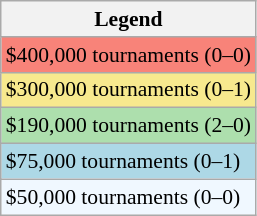<table class=wikitable style="font-size:90%">
<tr>
<th>Legend</th>
</tr>
<tr style="background:#f88379;">
<td>$400,000 tournaments (0–0)</td>
</tr>
<tr style="background:#f7e98e;">
<td>$300,000 tournaments (0–1)</td>
</tr>
<tr style="background:#addfad;">
<td>$190,000 tournaments (2–0)</td>
</tr>
<tr style="background:lightblue;">
<td>$75,000 tournaments (0–1)</td>
</tr>
<tr style="background:#f0f8ff;">
<td>$50,000 tournaments (0–0)</td>
</tr>
</table>
